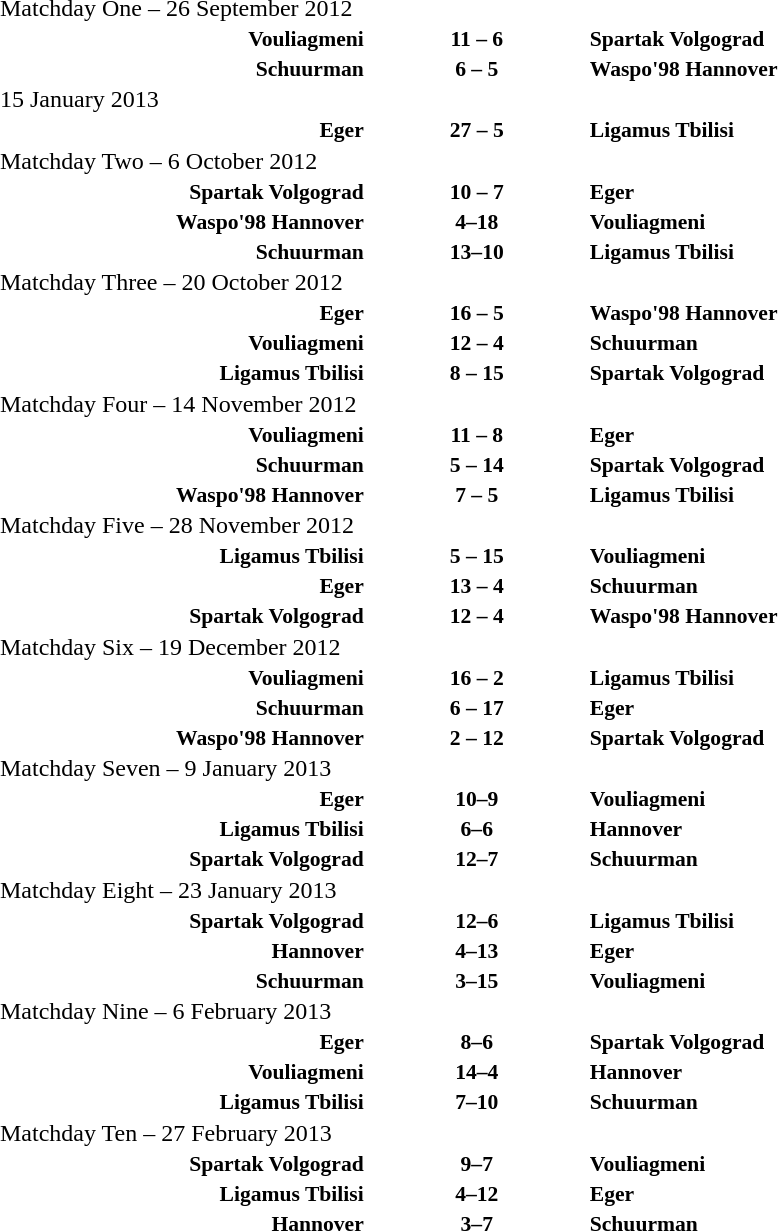<table cellspacing=1>
<tr>
<th width=20%></th>
<th width=12%></th>
<th width=20%></th>
</tr>
<tr>
<td colspan=3>Matchday One – 26 September 2012</td>
</tr>
<tr style=font-size:90%>
<td align=right><strong>Vouliagmeni</strong></td>
<td align=center><strong>11 – 6</strong></td>
<td><strong>Spartak Volgograd</strong></td>
</tr>
<tr style=font-size:90%>
<td align=right><strong>Schuurman</strong></td>
<td align=center><strong>6 – 5 </strong></td>
<td><strong>Waspo'98 Hannover</strong></td>
</tr>
<tr>
<td>15 January 2013</td>
</tr>
<tr style=font-size:90%>
<td align=right><strong>Eger</strong></td>
<td align=center><strong>27 – 5 </strong></td>
<td><strong>Ligamus Tbilisi</strong></td>
</tr>
<tr>
<td colspan=3>Matchday Two – 6 October 2012</td>
</tr>
<tr style=font-size:90%>
<td align=right><strong>Spartak Volgograd</strong></td>
<td align=center><strong>10 – 7</strong></td>
<td><strong>Eger</strong></td>
</tr>
<tr style=font-size:90%>
<td align=right><strong>Waspo'98 Hannover</strong></td>
<td align=center><strong>4–18</strong></td>
<td><strong>Vouliagmeni</strong></td>
</tr>
<tr style=font-size:90%>
<td align=right><strong>Schuurman</strong></td>
<td align=center><strong>13–10</strong></td>
<td><strong>Ligamus Tbilisi</strong></td>
</tr>
<tr>
<td colspan=3>Matchday Three – 20 October 2012</td>
</tr>
<tr style=font-size:90%>
<td align=right><strong>Eger</strong></td>
<td align=center><strong>16 – 5</strong></td>
<td><strong>Waspo'98 Hannover</strong></td>
</tr>
<tr style=font-size:90%>
<td align=right><strong>Vouliagmeni</strong></td>
<td align=center><strong>12 – 4 </strong></td>
<td><strong>Schuurman</strong></td>
</tr>
<tr style=font-size:90%>
<td align=right><strong>Ligamus Tbilisi</strong></td>
<td align=center><strong>8 – 15 </strong></td>
<td><strong>Spartak Volgograd</strong></td>
</tr>
<tr>
<td colspan=3>Matchday Four – 14 November 2012</td>
</tr>
<tr style=font-size:90%>
<td align=right><strong>Vouliagmeni</strong></td>
<td align=center><strong>11 – 8</strong></td>
<td><strong>Eger</strong></td>
</tr>
<tr style=font-size:90%>
<td align=right><strong>Schuurman</strong></td>
<td align=center><strong>5 – 14 </strong></td>
<td><strong>Spartak Volgograd</strong></td>
</tr>
<tr style=font-size:90%>
<td align=right><strong>Waspo'98 Hannover</strong></td>
<td align=center><strong>7 – 5 </strong></td>
<td><strong>Ligamus Tbilisi</strong></td>
</tr>
<tr>
<td colspan=3>Matchday Five – 28 November 2012</td>
</tr>
<tr style=font-size:90%>
<td align=right><strong>Ligamus Tbilisi</strong></td>
<td align=center><strong>5 – 15</strong></td>
<td><strong>Vouliagmeni</strong></td>
</tr>
<tr style=font-size:90%>
<td align=right><strong>Eger</strong></td>
<td align=center><strong>13 – 4 </strong></td>
<td><strong>Schuurman</strong></td>
</tr>
<tr style=font-size:90%>
<td align=right><strong>Spartak Volgograd</strong></td>
<td align=center><strong>12 – 4 </strong></td>
<td><strong>Waspo'98 Hannover</strong></td>
</tr>
<tr>
<td colspan=3>Matchday Six – 19 December 2012</td>
</tr>
<tr style=font-size:90%>
<td align=right><strong>Vouliagmeni</strong></td>
<td align=center><strong>16 – 2</strong></td>
<td><strong>Ligamus Tbilisi</strong></td>
</tr>
<tr style=font-size:90%>
<td align=right><strong>Schuurman</strong></td>
<td align=center><strong>6 – 17 </strong></td>
<td><strong>Eger</strong></td>
</tr>
<tr style=font-size:90%>
<td align=right><strong>Waspo'98 Hannover</strong></td>
<td align=center><strong>2 – 12 </strong></td>
<td><strong>Spartak Volgograd</strong></td>
</tr>
<tr>
<td colspan=3>Matchday Seven – 9 January 2013</td>
</tr>
<tr style=font-size:90%>
<td align=right><strong>Eger</strong></td>
<td align=center><strong>10–9</strong></td>
<td><strong>Vouliagmeni</strong></td>
</tr>
<tr style=font-size:90%>
<td align=right><strong>Ligamus Tbilisi</strong></td>
<td align=center><strong>6–6</strong></td>
<td><strong>Hannover</strong></td>
</tr>
<tr style=font-size:90%>
<td align=right><strong>Spartak Volgograd</strong></td>
<td align=center><strong>12–7</strong></td>
<td><strong>Schuurman</strong></td>
</tr>
<tr>
<td colspan=3>Matchday Eight – 23 January 2013</td>
</tr>
<tr style=font-size:90%>
<td align=right><strong>Spartak Volgograd</strong></td>
<td align=center><strong>12–6</strong></td>
<td><strong>Ligamus Tbilisi</strong></td>
</tr>
<tr style=font-size:90%>
<td align=right><strong>Hannover</strong></td>
<td align=center><strong>4–13</strong></td>
<td><strong>Eger</strong></td>
</tr>
<tr style=font-size:90%>
<td align=right><strong>Schuurman</strong></td>
<td align=center><strong>3–15</strong></td>
<td><strong>Vouliagmeni</strong></td>
</tr>
<tr>
<td colspan=3>Matchday Nine – 6 February 2013</td>
</tr>
<tr style=font-size:90%>
<td align=right><strong>Eger</strong></td>
<td align=center><strong>8–6</strong></td>
<td><strong>Spartak Volgograd</strong></td>
</tr>
<tr style=font-size:90%>
<td align=right><strong>Vouliagmeni</strong></td>
<td align=center><strong>14–4</strong></td>
<td><strong>Hannover</strong></td>
</tr>
<tr style=font-size:90%>
<td align=right><strong>Ligamus Tbilisi</strong></td>
<td align=center><strong>7–10</strong></td>
<td><strong>Schuurman</strong></td>
</tr>
<tr>
<td colspan=3>Matchday Ten – 27 February 2013</td>
</tr>
<tr style=font-size:90%>
<td align=right><strong>Spartak Volgograd</strong></td>
<td align=center><strong>9–7</strong></td>
<td><strong>Vouliagmeni</strong></td>
</tr>
<tr style=font-size:90%>
<td align=right><strong>Ligamus Tbilisi</strong></td>
<td align=center><strong>4–12</strong></td>
<td><strong>Eger</strong></td>
</tr>
<tr style=font-size:90%>
<td align=right><strong>Hannover</strong></td>
<td align=center><strong>3–7</strong></td>
<td><strong>Schuurman</strong></td>
</tr>
<tr>
</tr>
</table>
